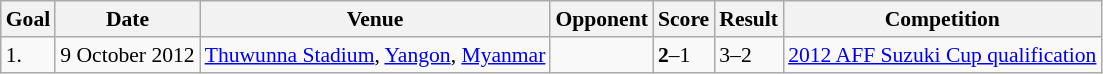<table class="wikitable" style="font-size:90%;">
<tr>
<th>Goal</th>
<th>Date</th>
<th>Venue</th>
<th>Opponent</th>
<th>Score</th>
<th>Result</th>
<th>Competition</th>
</tr>
<tr>
<td>1.</td>
<td>9 October 2012</td>
<td><a href='#'>Thuwunna Stadium</a>, <a href='#'>Yangon</a>, <a href='#'>Myanmar</a></td>
<td></td>
<td><strong>2</strong>–1</td>
<td>3–2</td>
<td><a href='#'>2012 AFF Suzuki Cup qualification</a></td>
</tr>
</table>
